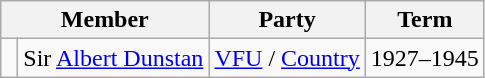<table class="wikitable">
<tr>
<th colspan="2">Member</th>
<th>Party</th>
<th>Term</th>
</tr>
<tr>
<td> </td>
<td>Sir <a href='#'>Albert Dunstan</a></td>
<td><a href='#'>VFU</a> / <a href='#'>Country</a></td>
<td>1927–1945</td>
</tr>
</table>
